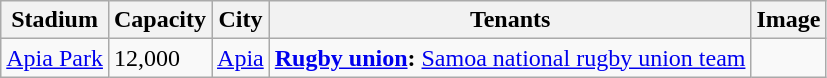<table class="wikitable sortable">
<tr>
<th>Stadium</th>
<th>Capacity</th>
<th>City</th>
<th>Tenants</th>
<th>Image</th>
</tr>
<tr>
<td><a href='#'>Apia Park</a></td>
<td>12,000</td>
<td><a href='#'>Apia</a></td>
<td><strong><a href='#'>Rugby union</a>:</strong> <a href='#'>Samoa national rugby union team</a></td>
<td></td>
</tr>
</table>
